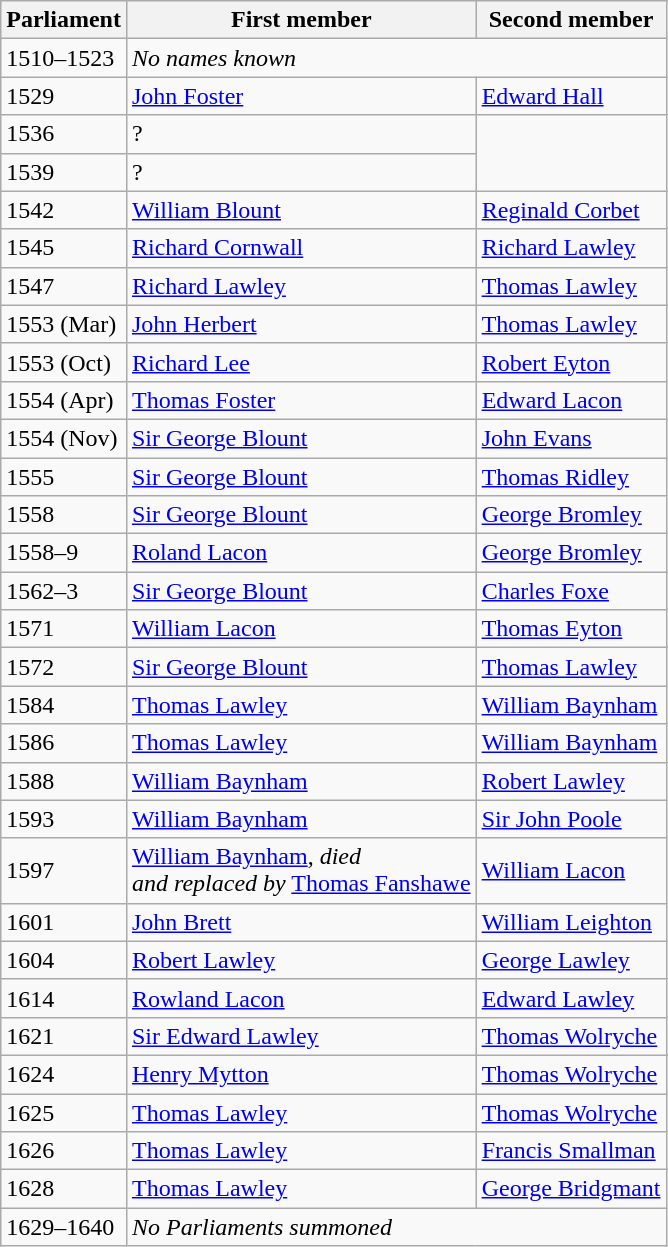<table class="wikitable">
<tr>
<th>Parliament</th>
<th>First member</th>
<th>Second member</th>
</tr>
<tr>
<td>1510–1523</td>
<td colspan = "2"><em>No names known</em></td>
</tr>
<tr>
<td>1529</td>
<td><a href='#'>John Foster</a></td>
<td><a href='#'>Edward Hall</a></td>
</tr>
<tr>
<td>1536</td>
<td>?</td>
</tr>
<tr>
<td>1539</td>
<td>?</td>
</tr>
<tr>
<td>1542</td>
<td><a href='#'>William Blount</a></td>
<td><a href='#'>Reginald Corbet</a></td>
</tr>
<tr>
<td>1545</td>
<td><a href='#'>Richard Cornwall</a></td>
<td><a href='#'>Richard Lawley</a></td>
</tr>
<tr>
<td>1547</td>
<td><a href='#'>Richard Lawley</a></td>
<td><a href='#'>Thomas Lawley</a></td>
</tr>
<tr>
<td>1553 (Mar)</td>
<td><a href='#'>John Herbert</a></td>
<td><a href='#'>Thomas Lawley</a></td>
</tr>
<tr>
<td>1553 (Oct)</td>
<td><a href='#'>Richard Lee</a></td>
<td><a href='#'>Robert Eyton</a></td>
</tr>
<tr>
<td>1554 (Apr)</td>
<td><a href='#'>Thomas Foster</a></td>
<td><a href='#'>Edward Lacon</a></td>
</tr>
<tr>
<td>1554 (Nov)</td>
<td><a href='#'>Sir George Blount</a></td>
<td><a href='#'>John Evans</a></td>
</tr>
<tr>
<td>1555</td>
<td><a href='#'>Sir George Blount</a></td>
<td><a href='#'>Thomas Ridley</a></td>
</tr>
<tr>
<td>1558</td>
<td><a href='#'>Sir George Blount</a></td>
<td><a href='#'>George Bromley</a></td>
</tr>
<tr>
<td>1558–9</td>
<td><a href='#'>Roland Lacon</a></td>
<td><a href='#'>George Bromley</a></td>
</tr>
<tr>
<td>1562–3</td>
<td><a href='#'>Sir George Blount</a></td>
<td><a href='#'>Charles Foxe</a></td>
</tr>
<tr>
<td>1571</td>
<td><a href='#'>William Lacon</a></td>
<td><a href='#'>Thomas Eyton</a></td>
</tr>
<tr>
<td>1572</td>
<td><a href='#'>Sir George Blount</a></td>
<td><a href='#'>Thomas Lawley</a></td>
</tr>
<tr>
<td>1584</td>
<td><a href='#'>Thomas Lawley</a></td>
<td><a href='#'>William Baynham</a></td>
</tr>
<tr>
<td>1586</td>
<td><a href='#'>Thomas Lawley</a></td>
<td><a href='#'>William Baynham</a></td>
</tr>
<tr>
<td>1588</td>
<td><a href='#'>William Baynham</a></td>
<td><a href='#'>Robert Lawley</a></td>
</tr>
<tr>
<td>1593</td>
<td><a href='#'>William Baynham</a></td>
<td><a href='#'>Sir John Poole</a></td>
</tr>
<tr>
<td>1597</td>
<td><a href='#'>William Baynham</a>, <em>died <br> and replaced by</em> <a href='#'>Thomas Fanshawe</a></td>
<td><a href='#'>William Lacon</a></td>
</tr>
<tr>
<td>1601</td>
<td><a href='#'>John Brett</a></td>
<td><a href='#'>William Leighton</a></td>
</tr>
<tr>
<td>1604</td>
<td><a href='#'>Robert Lawley</a></td>
<td><a href='#'>George Lawley</a></td>
</tr>
<tr>
<td>1614</td>
<td><a href='#'>Rowland Lacon</a></td>
<td><a href='#'>Edward Lawley</a></td>
</tr>
<tr>
<td>1621</td>
<td><a href='#'>Sir Edward Lawley</a></td>
<td><a href='#'>Thomas Wolryche</a></td>
</tr>
<tr>
<td>1624</td>
<td><a href='#'>Henry Mytton</a></td>
<td><a href='#'>Thomas Wolryche</a></td>
</tr>
<tr>
<td>1625</td>
<td><a href='#'>Thomas Lawley</a></td>
<td><a href='#'>Thomas Wolryche</a></td>
</tr>
<tr>
<td>1626</td>
<td><a href='#'>Thomas Lawley</a></td>
<td><a href='#'>Francis Smallman</a></td>
</tr>
<tr>
<td>1628</td>
<td><a href='#'>Thomas Lawley</a></td>
<td><a href='#'>George Bridgmant</a></td>
</tr>
<tr>
<td>1629–1640</td>
<td colspan = "2"><em>No Parliaments summoned</em></td>
</tr>
</table>
